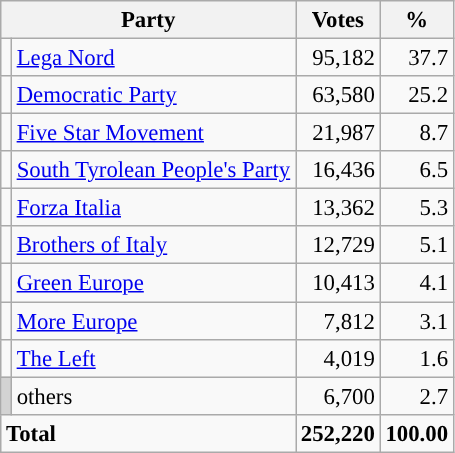<table class="wikitable" style="font-size:95%">
<tr>
<th colspan=2>Party</th>
<th>Votes</th>
<th>%</th>
</tr>
<tr>
<td></td>
<td><a href='#'>Lega Nord</a></td>
<td align=right>95,182</td>
<td align=right>37.7</td>
</tr>
<tr>
<td></td>
<td><a href='#'>Democratic Party</a></td>
<td align=right>63,580</td>
<td align=right>25.2</td>
</tr>
<tr>
<td></td>
<td><a href='#'>Five Star Movement</a></td>
<td align=right>21,987</td>
<td align=right>8.7</td>
</tr>
<tr>
<td></td>
<td><a href='#'>South Tyrolean People's Party</a></td>
<td align=right>16,436</td>
<td align=right>6.5</td>
</tr>
<tr>
<td></td>
<td><a href='#'>Forza Italia</a></td>
<td align=right>13,362</td>
<td align=right>5.3</td>
</tr>
<tr>
<td></td>
<td><a href='#'>Brothers of Italy</a></td>
<td align=right>12,729</td>
<td align=right>5.1</td>
</tr>
<tr>
<td></td>
<td><a href='#'>Green Europe</a></td>
<td align=right>10,413</td>
<td align=right>4.1</td>
</tr>
<tr>
<td></td>
<td><a href='#'>More Europe</a></td>
<td align=right>7,812</td>
<td align=right>3.1</td>
</tr>
<tr>
<td></td>
<td><a href='#'>The Left</a></td>
<td align=right>4,019</td>
<td align=right>1.6</td>
</tr>
<tr>
<td style="background-color: lightgrey"></td>
<td>others</td>
<td align=right>6,700</td>
<td align=right>2.7</td>
</tr>
<tr>
<td colspan=2><strong>Total</strong></td>
<td align=right><strong>252,220</strong></td>
<td align=right><strong>100.00</strong></td>
</tr>
</table>
